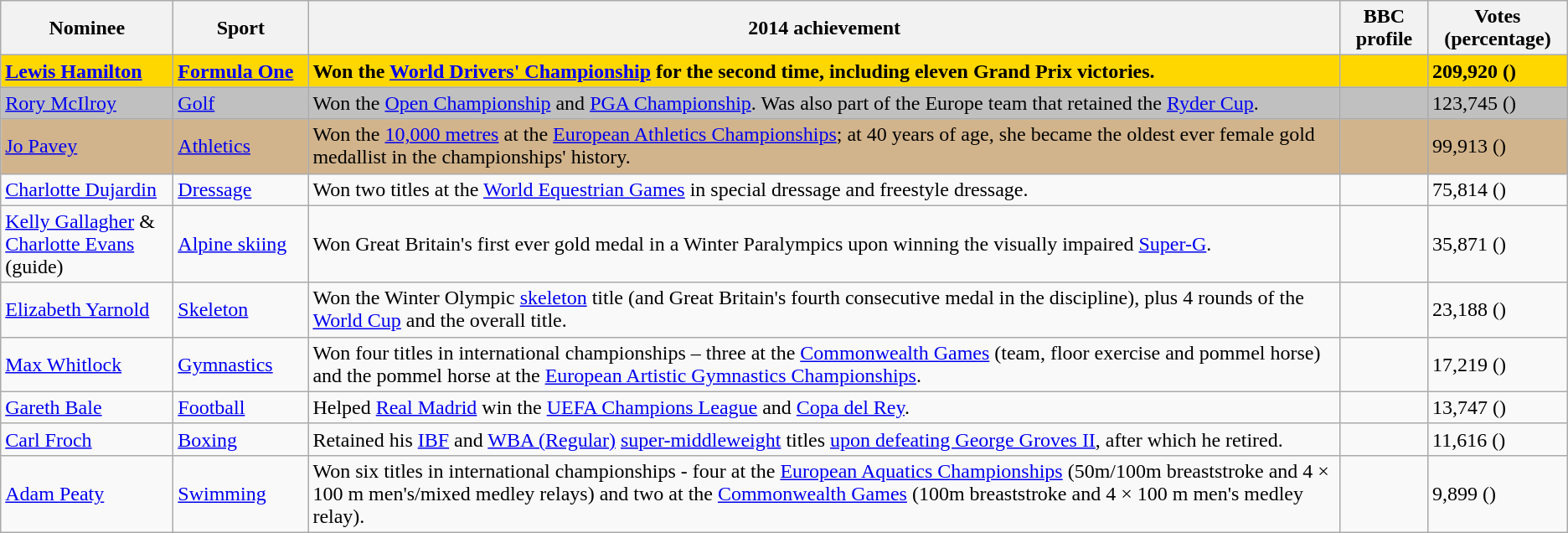<table class="wikitable">
<tr>
<th width="130">Nominee</th>
<th width="100">Sport</th>
<th>2014 achievement</th>
<th>BBC profile</th>
<th>Votes (percentage)</th>
</tr>
<tr style="font-weight:bold; background:gold;">
<td><a href='#'>Lewis Hamilton</a></td>
<td><a href='#'>Formula One</a></td>
<td>Won the <a href='#'>World Drivers' Championship</a> for the second time, including eleven Grand Prix victories.</td>
<td></td>
<td>209,920 ()</td>
</tr>
<tr style="background:silver;">
<td><a href='#'>Rory McIlroy</a></td>
<td><a href='#'>Golf</a></td>
<td>Won the <a href='#'>Open Championship</a> and <a href='#'>PGA Championship</a>. Was also part of the Europe team that retained the <a href='#'>Ryder Cup</a>.</td>
<td></td>
<td>123,745 ()</td>
</tr>
<tr style="background:tan;">
<td><a href='#'>Jo Pavey</a></td>
<td><a href='#'>Athletics</a></td>
<td>Won the <a href='#'>10,000 metres</a> at the <a href='#'>European Athletics Championships</a>; at 40 years of age, she became the oldest ever female gold medallist in the championships' history.</td>
<td></td>
<td>99,913 ()</td>
</tr>
<tr>
<td><a href='#'>Charlotte Dujardin</a></td>
<td><a href='#'>Dressage</a></td>
<td>Won two titles at the <a href='#'>World Equestrian Games</a> in special dressage and freestyle dressage.</td>
<td></td>
<td>75,814 ()</td>
</tr>
<tr>
<td><a href='#'>Kelly Gallagher</a> &<br><a href='#'>Charlotte Evans</a> (guide)</td>
<td><a href='#'>Alpine skiing</a></td>
<td>Won Great Britain's first ever gold medal in a Winter Paralympics upon winning the visually impaired <a href='#'>Super-G</a>.</td>
<td></td>
<td>35,871 ()</td>
</tr>
<tr>
<td><a href='#'>Elizabeth Yarnold</a></td>
<td><a href='#'>Skeleton</a></td>
<td>Won the Winter Olympic <a href='#'>skeleton</a> title (and Great Britain's fourth consecutive medal in the discipline), plus 4 rounds of the <a href='#'>World Cup</a> and the overall title.</td>
<td></td>
<td>23,188 ()</td>
</tr>
<tr>
<td><a href='#'>Max Whitlock</a></td>
<td><a href='#'>Gymnastics</a></td>
<td>Won four titles in international championships – three at the <a href='#'>Commonwealth Games</a> (team, floor exercise and pommel horse) and the pommel horse at the <a href='#'>European Artistic Gymnastics Championships</a>.</td>
<td></td>
<td>17,219 ()</td>
</tr>
<tr>
<td><a href='#'>Gareth Bale</a></td>
<td><a href='#'>Football</a></td>
<td>Helped <a href='#'>Real Madrid</a> win the <a href='#'>UEFA Champions League</a> and <a href='#'>Copa del Rey</a>.</td>
<td></td>
<td>13,747 ()</td>
</tr>
<tr>
<td><a href='#'>Carl Froch</a></td>
<td><a href='#'>Boxing</a></td>
<td>Retained his <a href='#'>IBF</a> and <a href='#'>WBA (Regular)</a> <a href='#'>super-middleweight</a> titles <a href='#'>upon defeating George Groves II</a>, after which he retired.</td>
<td></td>
<td>11,616 ()</td>
</tr>
<tr>
<td><a href='#'>Adam Peaty</a></td>
<td><a href='#'>Swimming</a></td>
<td>Won six titles in international championships - four at the <a href='#'>European Aquatics Championships</a> (50m/100m breaststroke and 4 × 100 m men's/mixed medley relays) and two at the <a href='#'>Commonwealth Games</a> (100m breaststroke and 4 × 100 m men's medley relay).</td>
<td></td>
<td>9,899 ()</td>
</tr>
</table>
